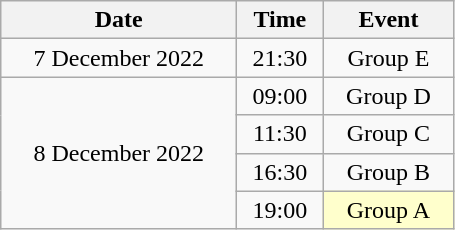<table class = "wikitable" style="text-align:center;">
<tr>
<th width=150>Date</th>
<th width=50>Time</th>
<th width=80>Event</th>
</tr>
<tr>
<td>7 December 2022</td>
<td>21:30</td>
<td>Group E</td>
</tr>
<tr>
<td rowspan=4>8 December 2022</td>
<td>09:00</td>
<td>Group D</td>
</tr>
<tr>
<td>11:30</td>
<td>Group C</td>
</tr>
<tr>
<td>16:30</td>
<td>Group B</td>
</tr>
<tr>
<td>19:00</td>
<td bgcolor=ffffcc>Group A</td>
</tr>
</table>
